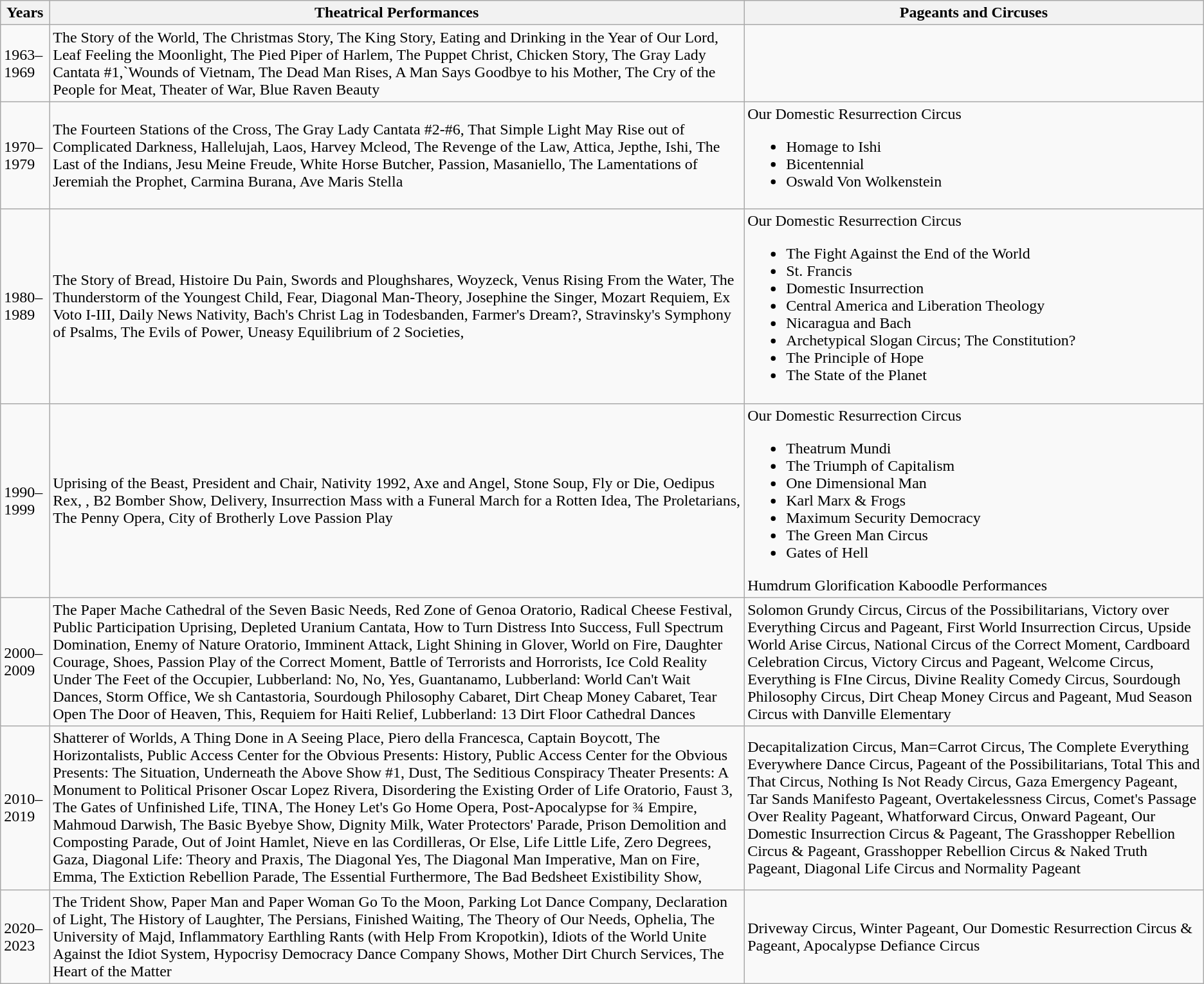<table class="wikitable mw-collapsible">
<tr>
<th>Years</th>
<th>Theatrical Performances</th>
<th>Pageants and Circuses</th>
</tr>
<tr>
<td>1963–1969</td>
<td>The Story of the World, The Christmas Story, The King Story, Eating and Drinking in the Year of Our Lord, Leaf Feeling the Moonlight, The Pied Piper of Harlem, The Puppet Christ, Chicken Story, The Gray Lady Cantata #1,`Wounds of Vietnam, The Dead Man Rises, A Man Says Goodbye to his Mother, The Cry of the People for Meat, Theater of War, Blue Raven Beauty</td>
<td></td>
</tr>
<tr>
<td>1970–1979</td>
<td>The Fourteen Stations of the Cross, The Gray Lady Cantata #2-#6, That Simple Light May Rise out of Complicated Darkness, Hallelujah, Laos, Harvey Mcleod, The Revenge of the Law, Attica, Jepthe, Ishi, The Last of the Indians, Jesu Meine Freude, White Horse Butcher, Passion, Masaniello, The Lamentations of Jeremiah the Prophet, Carmina Burana, Ave Maris Stella</td>
<td>Our Domestic Resurrection Circus<br><ul><li>Homage to Ishi</li><li>Bicentennial</li><li>Oswald Von Wolkenstein</li></ul></td>
</tr>
<tr>
<td>1980–1989</td>
<td>The Story of Bread, Histoire Du Pain, Swords and Ploughshares, Woyzeck, Venus Rising From the Water, The Thunderstorm of the Youngest Child, Fear, Diagonal Man-Theory, Josephine the Singer, Mozart Requiem, Ex Voto I-III, Daily News Nativity, Bach's Christ Lag in Todesbanden, Farmer's Dream?, Stravinsky's Symphony of Psalms, The Evils of Power, Uneasy Equilibrium of 2 Societies,</td>
<td>Our Domestic Resurrection Circus<br><ul><li>The Fight Against the End of the World</li><li>St. Francis</li><li>Domestic Insurrection</li><li>Central America and Liberation Theology</li><li>Nicaragua and Bach</li><li>Archetypical Slogan Circus; The Constitution?</li><li>The Principle of Hope</li><li>The State of the Planet</li></ul></td>
</tr>
<tr>
<td>1990–1999</td>
<td>Uprising of the Beast, President and Chair, Nativity 1992, Axe and Angel, Stone Soup, Fly or Die, Oedipus Rex, , B2 Bomber Show, Delivery, Insurrection Mass with a Funeral March for a Rotten Idea, The Proletarians, The Penny Opera, City of Brotherly Love Passion Play</td>
<td>Our Domestic Resurrection Circus<br><ul><li>Theatrum Mundi</li><li>The Triumph of Capitalism</li><li>One Dimensional Man</li><li>Karl Marx & Frogs</li><li>Maximum Security Democracy</li><li>The Green Man Circus</li><li>Gates of Hell</li></ul>Humdrum Glorification Kaboodle Performances</td>
</tr>
<tr>
<td>2000–2009</td>
<td>The Paper Mache Cathedral of the Seven Basic Needs, Red Zone of Genoa Oratorio, Radical Cheese Festival, Public Participation Uprising, Depleted Uranium Cantata, How to Turn Distress Into Success, Full Spectrum Domination, Enemy of Nature Oratorio,  Imminent Attack, Light Shining in Glover, World on Fire, Daughter Courage, Shoes, Passion Play of the Correct Moment, Battle of Terrorists and Horrorists, Ice Cold Reality Under The Feet of the Occupier, Lubberland: No, No, Yes, Guantanamo, Lubberland: World Can't Wait Dances, Storm Office, We sh Cantastoria, Sourdough Philosophy Cabaret, Dirt Cheap Money Cabaret, Tear Open The Door of Heaven, This, Requiem for Haiti Relief, Lubberland: 13 Dirt Floor Cathedral Dances</td>
<td>Solomon Grundy Circus, Circus of the Possibilitarians, Victory over Everything Circus and Pageant, First World Insurrection Circus, Upside World Arise Circus, National Circus of the Correct Moment, Cardboard Celebration Circus, Victory Circus and Pageant, Welcome Circus, Everything is FIne Circus, Divine Reality Comedy Circus, Sourdough Philosophy Circus, Dirt Cheap Money Circus and Pageant, Mud Season Circus with Danville Elementary</td>
</tr>
<tr>
<td>2010–2019</td>
<td>Shatterer of Worlds, A Thing Done in A Seeing Place, Piero della Francesca, Captain Boycott, The Horizontalists, Public Access Center for the Obvious Presents: History, Public Access Center for the Obvious Presents: The Situation, Underneath the Above Show #1, Dust, The Seditious Conspiracy Theater Presents: A Monument to Political Prisoner Oscar Lopez Rivera, Disordering the Existing Order of Life Oratorio, Faust 3, The Gates of Unfinished Life, TINA, The Honey Let's Go Home Opera, Post-Apocalypse for ¾ Empire, Mahmoud Darwish, The Basic Byebye Show, Dignity Milk, Water Protectors' Parade, Prison Demolition and Composting Parade, Out of Joint Hamlet, Nieve en las Cordilleras, Or Else, Life Little Life, Zero Degrees, Gaza, Diagonal Life: Theory and Praxis, The Diagonal Yes, The Diagonal Man Imperative, Man on Fire, Emma, The Extiction Rebellion Parade, The Essential Furthermore, The Bad Bedsheet Existibility Show,</td>
<td>Decapitalization Circus, Man=Carrot Circus, The Complete Everything Everywhere Dance Circus, Pageant of the Possibilitarians, Total This and That Circus, Nothing Is Not Ready Circus, Gaza Emergency Pageant, Tar Sands Manifesto Pageant, Overtakelessness Circus, Comet's Passage Over Reality Pageant, Whatforward Circus, Onward Pageant, Our Domestic Insurrection Circus & Pageant, The Grasshopper Rebellion Circus & Pageant, Grasshopper Rebellion Circus & Naked Truth Pageant, Diagonal Life Circus and Normality Pageant</td>
</tr>
<tr>
<td>2020–2023</td>
<td>The Trident Show, Paper Man and Paper Woman Go To the Moon, Parking Lot Dance Company, Declaration of Light, The History of Laughter, The Persians, Finished Waiting, The Theory of Our Needs, Ophelia, The University of Majd, Inflammatory Earthling Rants (with Help From Kropotkin), Idiots of the World Unite Against the Idiot System, Hypocrisy Democracy Dance Company Shows, Mother Dirt Church Services, The Heart of the Matter</td>
<td>Driveway Circus, Winter Pageant,  Our Domestic Resurrection Circus & Pageant, Apocalypse Defiance Circus</td>
</tr>
</table>
